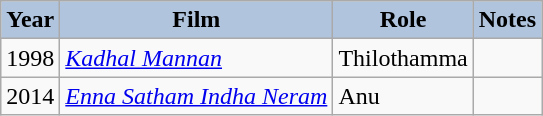<table class="wikitable" style="font-size:100%" cellpadding="5">
<tr style="text-align:center;">
<th style="background:#B0C4DE;">Year</th>
<th style="background:#B0C4DE;">Film</th>
<th style="background:#B0C4DE;">Role</th>
<th style="background:#B0C4DE;">Notes</th>
</tr>
<tr>
<td rowspan="1">1998</td>
<td><em><a href='#'>Kadhal Mannan</a></em></td>
<td>Thilothamma</td>
<td></td>
</tr>
<tr>
<td rowspan="1">2014</td>
<td><em><a href='#'>Enna Satham Indha Neram</a></em></td>
<td>Anu</td>
<td></td>
</tr>
</table>
